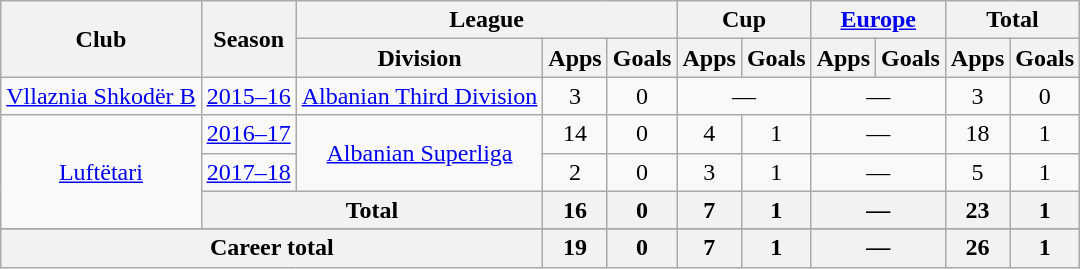<table class="wikitable" style="text-align:center">
<tr>
<th rowspan="2">Club</th>
<th rowspan="2">Season</th>
<th colspan="3">League</th>
<th colspan="2">Cup</th>
<th colspan="2"><a href='#'>Europe</a></th>
<th colspan="2">Total</th>
</tr>
<tr>
<th>Division</th>
<th>Apps</th>
<th>Goals</th>
<th>Apps</th>
<th>Goals</th>
<th>Apps</th>
<th>Goals</th>
<th>Apps</th>
<th>Goals</th>
</tr>
<tr>
<td rowspan="1" valign="center"><a href='#'>Vllaznia Shkodër B</a></td>
<td><a href='#'>2015–16</a></td>
<td rowspan="1"><a href='#'>Albanian Third Division</a></td>
<td>3</td>
<td>0</td>
<td colspan="2">—</td>
<td colspan="2">—</td>
<td>3</td>
<td>0</td>
</tr>
<tr>
<td rowspan="3" valign="center"><a href='#'>Luftëtari</a></td>
<td><a href='#'>2016–17</a></td>
<td rowspan="2"><a href='#'>Albanian Superliga</a></td>
<td>14</td>
<td>0</td>
<td>4</td>
<td>1</td>
<td colspan="2">—</td>
<td>18</td>
<td>1</td>
</tr>
<tr>
<td><a href='#'>2017–18</a></td>
<td>2</td>
<td>0</td>
<td>3</td>
<td>1</td>
<td colspan="2">—</td>
<td>5</td>
<td>1</td>
</tr>
<tr>
<th colspan="2" valign="center">Total</th>
<th>16</th>
<th>0</th>
<th>7</th>
<th>1</th>
<th colspan="2">—</th>
<th>23</th>
<th>1</th>
</tr>
<tr>
</tr>
<tr>
<th colspan="3">Career total</th>
<th>19</th>
<th>0</th>
<th>7</th>
<th>1</th>
<th colspan="2">—</th>
<th>26</th>
<th>1</th>
</tr>
</table>
